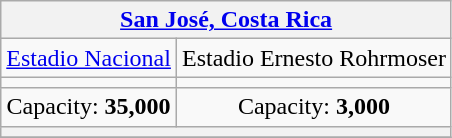<table class="wikitable">
<tr>
<th colspan=2><a href='#'>San José, Costa Rica</a></th>
</tr>
<tr>
<td align=center><a href='#'>Estadio Nacional</a></td>
<td align=center>Estadio Ernesto Rohrmoser</td>
</tr>
<tr>
<td align=center></td>
<td align=center></td>
</tr>
<tr>
<td align=center>Capacity: <strong>35,000</strong></td>
<td align=center>Capacity: <strong>3,000</strong></td>
</tr>
<tr>
<th colspan=6 text-align="center"></th>
</tr>
<tr>
</tr>
</table>
